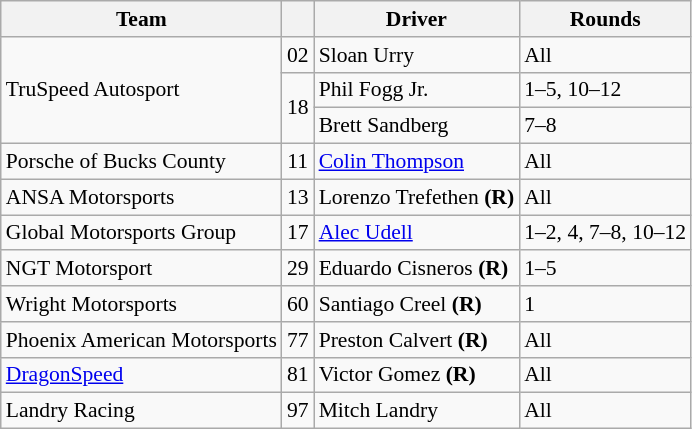<table class="wikitable" style="font-size: 90%; max-width: 950px">
<tr>
<th>Team</th>
<th></th>
<th>Driver</th>
<th>Rounds</th>
</tr>
<tr>
<td rowspan=3> TruSpeed Autosport</td>
<td align=center>02</td>
<td> Sloan Urry</td>
<td>All</td>
</tr>
<tr>
<td rowspan=2 align=center>18</td>
<td> Phil Fogg Jr.</td>
<td>1–5, 10–12</td>
</tr>
<tr>
<td> Brett Sandberg</td>
<td>7–8</td>
</tr>
<tr>
<td> Porsche of Bucks County</td>
<td align=center>11</td>
<td> <a href='#'>Colin Thompson</a></td>
<td>All</td>
</tr>
<tr>
<td> ANSA Motorsports</td>
<td align=center>13</td>
<td> Lorenzo Trefethen <strong>(R)</strong></td>
<td>All</td>
</tr>
<tr>
<td> Global Motorsports Group</td>
<td align=center>17</td>
<td> <a href='#'>Alec Udell</a></td>
<td>1–2, 4, 7–8, 10–12</td>
</tr>
<tr>
<td> NGT Motorsport</td>
<td align=center>29</td>
<td> Eduardo Cisneros <strong>(R)</strong></td>
<td>1–5</td>
</tr>
<tr>
<td> Wright Motorsports</td>
<td align=center>60</td>
<td> Santiago Creel <strong>(R)</strong></td>
<td>1</td>
</tr>
<tr>
<td> Phoenix American Motorsports</td>
<td align=center>77</td>
<td> Preston Calvert <strong>(R)</strong></td>
<td>All</td>
</tr>
<tr>
<td> <a href='#'>DragonSpeed</a></td>
<td align=center>81</td>
<td> Victor Gomez <strong>(R)</strong></td>
<td>All</td>
</tr>
<tr>
<td> Landry Racing</td>
<td align=center>97</td>
<td> Mitch Landry</td>
<td>All</td>
</tr>
</table>
